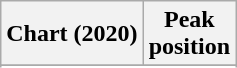<table class="wikitable sortable plainrowheaders" style="text-align:center">
<tr>
<th scope="col">Chart (2020)</th>
<th scope="col">Peak<br>position</th>
</tr>
<tr>
</tr>
<tr>
</tr>
<tr>
</tr>
<tr>
</tr>
<tr>
</tr>
<tr>
</tr>
</table>
